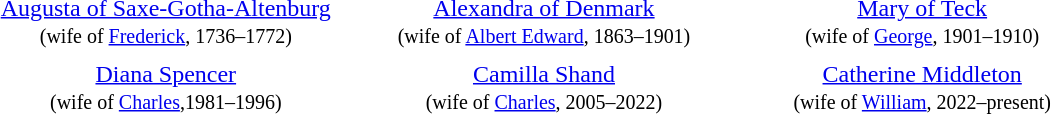<table border="0" align="center" width="60%" style="text-align: center;">
<tr>
<th width=30%></th>
<th width=30%></th>
<th width=30%></th>
</tr>
<tr>
<td><a href='#'>Augusta of Saxe-Gotha-Altenburg</a><br><small>(wife of <a href='#'>Frederick</a>, 1736–1772)</small></td>
<td><a href='#'>Alexandra of Denmark</a><br><small>(wife of <a href='#'>Albert Edward</a>, 1863–1901)</small></td>
<td><a href='#'>Mary of Teck</a><br><small>(wife of <a href='#'>George</a>, 1901–1910)</small></td>
</tr>
<tr>
<th></th>
<th></th>
<th></th>
</tr>
<tr>
<td><a href='#'>Diana Spencer</a><br><small>(wife of <a href='#'>Charles</a>,1981–1996)</small></td>
<td><a href='#'>Camilla Shand</a><br><small>(wife of <a href='#'>Charles</a>, 2005–2022)</small></td>
<td><a href='#'>Catherine Middleton</a><br><small>(wife of <a href='#'>William</a>, 2022–present)</small></td>
</tr>
</table>
